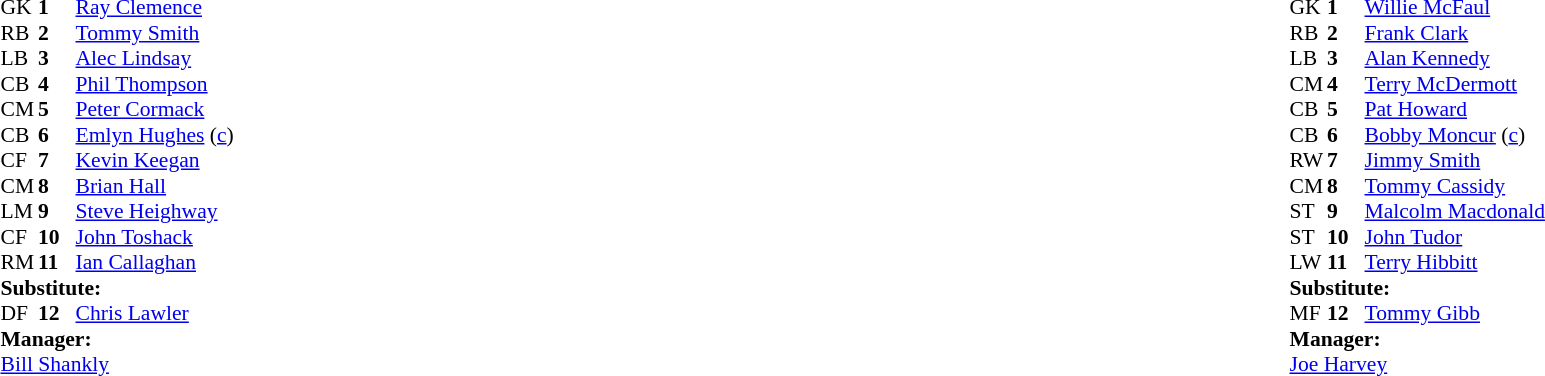<table width="100%">
<tr>
<td valign="top" width="50%"><br><table style="font-size: 90%" cellspacing="0" cellpadding="0">
<tr>
<td colspan="4"></td>
</tr>
<tr>
<th width="25"></th>
<th width="25"></th>
</tr>
<tr>
<td>GK</td>
<td><strong>1</strong></td>
<td> <a href='#'>Ray Clemence</a></td>
</tr>
<tr>
<td>RB</td>
<td><strong>2</strong></td>
<td> <a href='#'>Tommy Smith</a></td>
</tr>
<tr>
<td>LB</td>
<td><strong>3</strong></td>
<td> <a href='#'>Alec Lindsay</a></td>
</tr>
<tr>
<td>CB</td>
<td><strong>4</strong></td>
<td> <a href='#'>Phil Thompson</a></td>
</tr>
<tr>
<td>CM</td>
<td><strong>5</strong></td>
<td> <a href='#'>Peter Cormack</a></td>
</tr>
<tr>
<td>CB</td>
<td><strong>6</strong></td>
<td> <a href='#'>Emlyn Hughes</a> (<a href='#'>c</a>)</td>
</tr>
<tr>
<td>CF</td>
<td><strong>7</strong></td>
<td> <a href='#'>Kevin Keegan</a></td>
</tr>
<tr>
<td>CM</td>
<td><strong>8</strong></td>
<td> <a href='#'>Brian Hall</a></td>
</tr>
<tr>
<td>LM</td>
<td><strong>9</strong></td>
<td> <a href='#'>Steve Heighway</a></td>
</tr>
<tr>
<td>CF</td>
<td><strong>10</strong></td>
<td> <a href='#'>John Toshack</a></td>
</tr>
<tr>
<td>RM</td>
<td><strong>11</strong></td>
<td> <a href='#'>Ian Callaghan</a></td>
</tr>
<tr>
<td colspan=4><strong>Substitute:</strong></td>
</tr>
<tr>
<td>DF</td>
<td><strong>12</strong></td>
<td> <a href='#'>Chris Lawler</a></td>
</tr>
<tr>
<td colspan=4><strong>Manager:</strong></td>
</tr>
<tr>
<td colspan="4"> <a href='#'>Bill Shankly</a></td>
</tr>
</table>
</td>
<td valign="top" width="50%"><br><table style="font-size: 90%" cellspacing="0" cellpadding="0" align="center">
<tr>
<td colspan="4"></td>
</tr>
<tr>
<th width="25"></th>
<th width="25"></th>
</tr>
<tr>
<td>GK</td>
<td><strong>1</strong></td>
<td> <a href='#'>Willie McFaul</a></td>
</tr>
<tr>
<td>RB</td>
<td><strong>2</strong></td>
<td> <a href='#'>Frank Clark</a></td>
</tr>
<tr>
<td>LB</td>
<td><strong>3</strong></td>
<td> <a href='#'>Alan Kennedy</a></td>
</tr>
<tr>
<td>CM</td>
<td><strong>4</strong></td>
<td> <a href='#'>Terry McDermott</a></td>
</tr>
<tr>
<td>CB</td>
<td><strong>5</strong></td>
<td> <a href='#'>Pat Howard</a></td>
</tr>
<tr>
<td>CB</td>
<td><strong>6</strong></td>
<td> <a href='#'>Bobby Moncur</a> (<a href='#'>c</a>)</td>
</tr>
<tr>
<td>RW</td>
<td><strong>7</strong></td>
<td> <a href='#'>Jimmy Smith</a></td>
<td></td>
<td></td>
</tr>
<tr>
<td>CM</td>
<td><strong>8</strong></td>
<td> <a href='#'>Tommy Cassidy</a></td>
</tr>
<tr>
<td>ST</td>
<td><strong>9</strong></td>
<td> <a href='#'>Malcolm Macdonald</a></td>
</tr>
<tr>
<td>ST</td>
<td><strong>10</strong></td>
<td> <a href='#'>John Tudor</a></td>
</tr>
<tr>
<td>LW</td>
<td><strong>11</strong></td>
<td> <a href='#'>Terry Hibbitt</a></td>
</tr>
<tr>
<td colspan=4><strong>Substitute:</strong></td>
</tr>
<tr>
<td>MF</td>
<td><strong>12</strong></td>
<td> <a href='#'>Tommy Gibb</a></td>
<td></td>
<td></td>
</tr>
<tr>
<td colspan=4><strong>Manager:</strong></td>
</tr>
<tr>
<td colspan="4"> <a href='#'>Joe Harvey</a></td>
</tr>
</table>
</td>
</tr>
</table>
